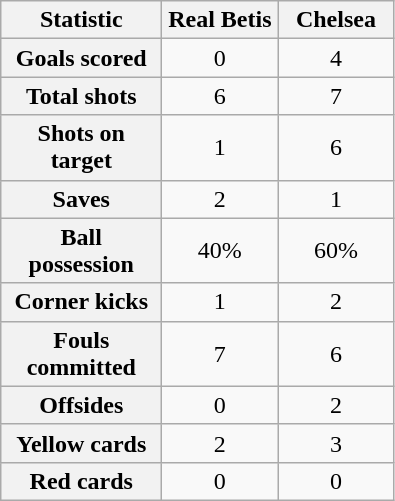<table class="wikitable plainrowheaders" style="text-align:center">
<tr>
<th scope="col" style="width:100px">Statistic</th>
<th scope="col" style="width:70px">Real Betis</th>
<th scope="col" style="width:70px">Chelsea</th>
</tr>
<tr>
<th scope=row>Goals scored</th>
<td>0</td>
<td>4</td>
</tr>
<tr>
<th scope=row>Total shots</th>
<td>6</td>
<td>7</td>
</tr>
<tr>
<th scope=row>Shots on target</th>
<td>1</td>
<td>6</td>
</tr>
<tr>
<th scope=row>Saves</th>
<td>2</td>
<td>1</td>
</tr>
<tr>
<th scope=row>Ball possession</th>
<td>40%</td>
<td>60%</td>
</tr>
<tr>
<th scope=row>Corner kicks</th>
<td>1</td>
<td>2</td>
</tr>
<tr>
<th scope=row>Fouls committed</th>
<td>7</td>
<td>6</td>
</tr>
<tr>
<th scope=row>Offsides</th>
<td>0</td>
<td>2</td>
</tr>
<tr>
<th scope=row>Yellow cards</th>
<td>2</td>
<td>3</td>
</tr>
<tr>
<th scope=row>Red cards</th>
<td>0</td>
<td>0</td>
</tr>
</table>
